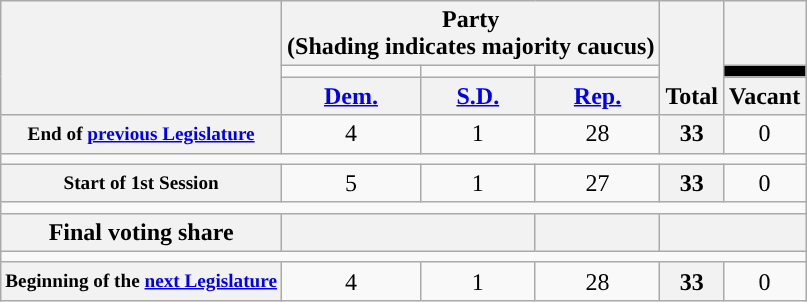<table class=wikitable style="text-align:center">
<tr style="vertical-align:bottom;">
<th rowspan=3></th>
<th colspan=3>Party <div>(Shading indicates majority caucus)</div></th>
<th rowspan=3>Total</th>
<th></th>
</tr>
<tr style="height:5px">
<td style="background-color:"></td>
<td style="background-color:"></td>
<td style="background-color:"></td>
<td style="background:black;"></td>
</tr>
<tr>
<th><a href='#'>Dem.</a></th>
<th><a href='#'>S.D.</a></th>
<th><a href='#'>Rep.</a></th>
<th>Vacant</th>
</tr>
<tr>
<th style="font-size:80%;">End of <a href='#'>previous Legislature</a></th>
<td>4</td>
<td>1</td>
<td>28</td>
<th>33</th>
<td>0</td>
</tr>
<tr>
<td colspan=6></td>
</tr>
<tr>
<th style="font-size:80%;">Start of 1st Session</th>
<td>5</td>
<td>1</td>
<td>27</td>
<th>33</th>
<td>0</td>
</tr>
<tr>
<td colspan=6></td>
</tr>
<tr>
<th>Final voting share</th>
<th colspan=2></th>
<th></th>
<th colspan=2></th>
</tr>
<tr>
<td colspan=6></td>
</tr>
<tr>
<th style="font-size:80%;">Beginning of the <a href='#'>next Legislature</a></th>
<td>4</td>
<td>1</td>
<td>28</td>
<th>33</th>
<td>0</td>
</tr>
</table>
